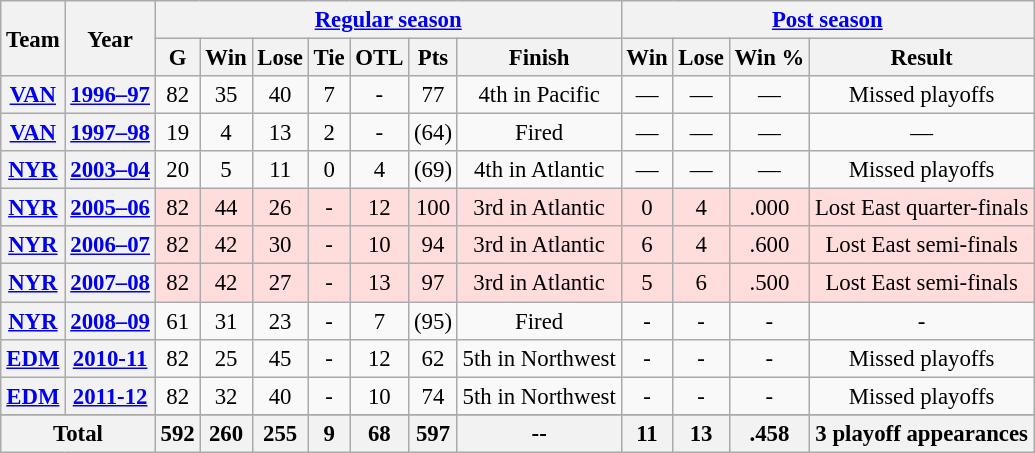<table class="wikitable" style="font-size: 95%; text-align:center;">
<tr>
<th rowspan="2">Team</th>
<th rowspan="2">Year</th>
<th colspan="7"><a href='#'>Regular season</a></th>
<th colspan="4"><a href='#'>Post season</a></th>
</tr>
<tr>
<th>G</th>
<th>Win</th>
<th>Lose</th>
<th>Tie</th>
<th>OTL</th>
<th>Pts</th>
<th>Finish</th>
<th>Win</th>
<th>Lose</th>
<th>Win %</th>
<th>Result</th>
</tr>
<tr>
<th><a href='#'>VAN</a></th>
<th><a href='#'>1996–97</a></th>
<td>82</td>
<td>35</td>
<td>40</td>
<td>7</td>
<td>-</td>
<td>77</td>
<td>4th in Pacific</td>
<td>—</td>
<td>—</td>
<td>—</td>
<td>Missed playoffs</td>
</tr>
<tr>
<th><a href='#'>VAN</a></th>
<th><a href='#'>1997–98</a></th>
<td>19</td>
<td>4</td>
<td>13</td>
<td>2</td>
<td>-</td>
<td>(64)</td>
<td>Fired</td>
<td>—</td>
<td>—</td>
<td>—</td>
<td>—</td>
</tr>
<tr>
<th><a href='#'>NYR</a></th>
<th><a href='#'>2003–04</a></th>
<td>20</td>
<td>5</td>
<td>11</td>
<td>0</td>
<td>4</td>
<td>(69)</td>
<td>4th in Atlantic</td>
<td>—</td>
<td>—</td>
<td>—</td>
<td>Missed playoffs</td>
</tr>
<tr ! style="background:#fdd;">
<th><a href='#'>NYR</a></th>
<th><a href='#'>2005–06</a></th>
<td>82</td>
<td>44</td>
<td>26</td>
<td>-</td>
<td>12</td>
<td>100</td>
<td>3rd in Atlantic</td>
<td>0</td>
<td>4</td>
<td>.000</td>
<td>Lost East quarter-finals</td>
</tr>
<tr ! style="background:#fdd;">
<th><a href='#'>NYR</a></th>
<th><a href='#'>2006–07</a></th>
<td>82</td>
<td>42</td>
<td>30</td>
<td>-</td>
<td>10</td>
<td>94</td>
<td>3rd in Atlantic</td>
<td>6</td>
<td>4</td>
<td>.600</td>
<td>Lost East semi-finals</td>
</tr>
<tr ! style="background:#fdd;">
<th><a href='#'>NYR</a></th>
<th><a href='#'>2007–08</a></th>
<td>82</td>
<td>42</td>
<td>27</td>
<td>-</td>
<td>13</td>
<td>97</td>
<td>3rd in Atlantic</td>
<td>5</td>
<td>6</td>
<td>.500</td>
<td>Lost East semi-finals</td>
</tr>
<tr>
<th><a href='#'>NYR</a></th>
<th><a href='#'>2008–09</a></th>
<td>61</td>
<td>31</td>
<td>23</td>
<td>-</td>
<td>7</td>
<td>(95)</td>
<td>Fired</td>
<td>-</td>
<td>-</td>
<td>-</td>
<td>-</td>
</tr>
<tr>
<th><a href='#'>EDM</a></th>
<th><a href='#'>2010-11</a></th>
<td>82</td>
<td>25</td>
<td>45</td>
<td>-</td>
<td>12</td>
<td>62</td>
<td>5th in Northwest</td>
<td>-</td>
<td>-</td>
<td>-</td>
<td>Missed playoffs</td>
</tr>
<tr>
<th><a href='#'>EDM</a></th>
<th><a href='#'>2011-12</a></th>
<td>82</td>
<td>32</td>
<td>40</td>
<td>-</td>
<td>10</td>
<td>74</td>
<td>5th in Northwest</td>
<td>-</td>
<td>-</td>
<td>-</td>
<td>Missed playoffs</td>
</tr>
<tr>
</tr>
<tr>
<th colspan="2">Total</th>
<th>592</th>
<th>260</th>
<th>255</th>
<th>9</th>
<th>68</th>
<th>597</th>
<th>--</th>
<th>11</th>
<th>13</th>
<th>.458</th>
<th>3 playoff appearances</th>
</tr>
</table>
